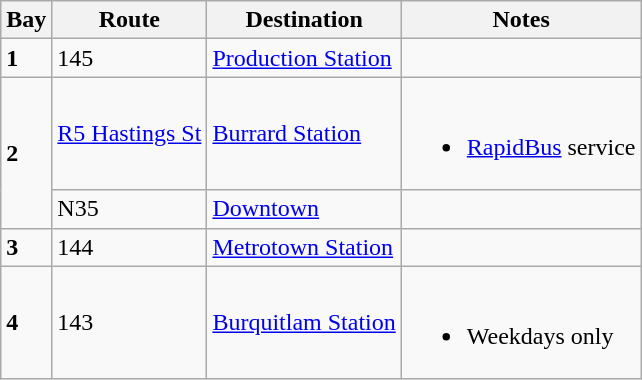<table class="wikitable">
<tr>
<th>Bay</th>
<th>Route</th>
<th>Destination</th>
<th>Notes</th>
</tr>
<tr>
<td><strong>1</strong></td>
<td>145</td>
<td><a href='#'>Production Station</a></td>
<td></td>
</tr>
<tr>
<td rowspan="2"><strong>2</strong></td>
<td><a href='#'>R5 Hastings St</a></td>
<td><a href='#'>Burrard Station</a></td>
<td><br><ul><li><a href='#'>RapidBus</a> service</li></ul></td>
</tr>
<tr>
<td>N35</td>
<td><a href='#'>Downtown</a></td>
<td></td>
</tr>
<tr>
<td><strong>3</strong></td>
<td>144</td>
<td><a href='#'>Metrotown Station</a></td>
<td></td>
</tr>
<tr>
<td><strong>4</strong></td>
<td>143</td>
<td><a href='#'>Burquitlam Station</a></td>
<td><br><ul><li>Weekdays only</li></ul></td>
</tr>
</table>
